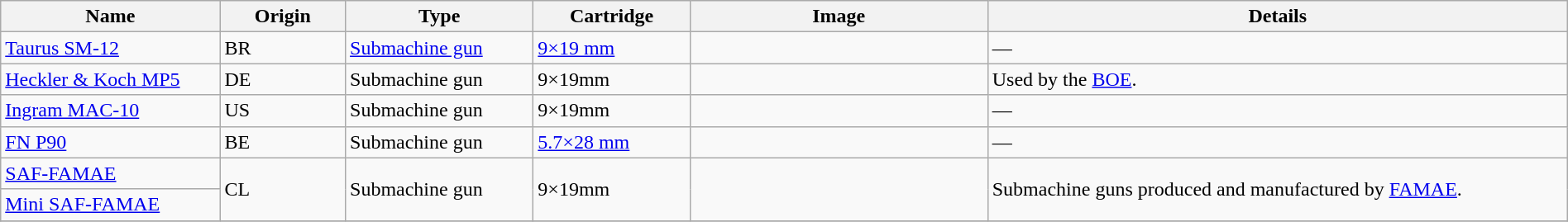<table class="wikitable" border="0" style="width:100%">
<tr>
<th style="text-align: center; width:14%;">Name</th>
<th style="text-align: center; width:8%;">Origin</th>
<th style="text-align: center; width:12%;">Type</th>
<th style="text-align: center; width:10%;">Cartridge</th>
<th style="text-align: center; width:19%;">Image</th>
<th style="text-align: center; width:37%;">Details</th>
</tr>
<tr>
<td><a href='#'>Taurus SM-12</a></td>
<td> BR</td>
<td><a href='#'>Submachine gun</a></td>
<td><a href='#'>9×19 mm</a></td>
<td></td>
<td>—</td>
</tr>
<tr>
<td><a href='#'>Heckler & Koch MP5</a></td>
<td> DE</td>
<td>Submachine gun</td>
<td>9×19mm</td>
<td></td>
<td>Used by the <a href='#'>BOE</a>.</td>
</tr>
<tr>
<td><a href='#'>Ingram MAC-10</a></td>
<td> US</td>
<td>Submachine gun</td>
<td>9×19mm</td>
<td></td>
<td>—</td>
</tr>
<tr>
<td><a href='#'>FN P90</a></td>
<td> BE</td>
<td>Submachine gun</td>
<td><a href='#'>5.7×28 mm</a></td>
<td></td>
<td>—</td>
</tr>
<tr>
<td><a href='#'>SAF-FAMAE</a></td>
<td rowspan="2"> CL</td>
<td rowspan="2">Submachine gun</td>
<td rowspan="2">9×19mm</td>
<td rowspan="2"></td>
<td rowspan="2">Submachine guns produced and manufactured by <a href='#'>FAMAE</a>.</td>
</tr>
<tr>
<td><a href='#'>Mini SAF-FAMAE</a></td>
</tr>
<tr>
</tr>
</table>
